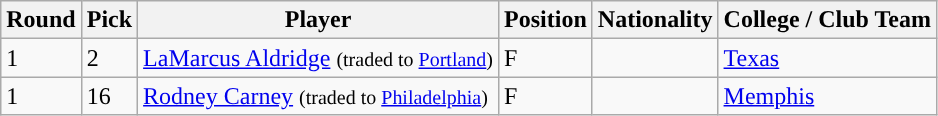<table class="wikitable sortable sortable">
<tr>
<th>Round</th>
<th>Pick</th>
<th>Player</th>
<th>Position</th>
<th>Nationality</th>
<th>College / Club Team</th>
</tr>
<tr>
<td>1</td>
<td>2</td>
<td><a href='#'>LaMarcus Aldridge</a> <small>(traded to <a href='#'>Portland</a>)</small></td>
<td>F</td>
<td></td>
<td><a href='#'>Texas</a></td>
</tr>
<tr>
<td>1</td>
<td>16</td>
<td><a href='#'>Rodney Carney</a> <small>(traded to <a href='#'>Philadelphia</a>)</small></td>
<td>F</td>
<td></td>
<td><a href='#'>Memphis</a></td>
</tr>
</table>
